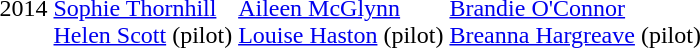<table>
<tr>
<td>2014<br></td>
<td><br><a href='#'>Sophie Thornhill</a><br><a href='#'>Helen Scott</a> (pilot)</td>
<td><br><a href='#'>Aileen McGlynn</a><br><a href='#'>Louise Haston</a> (pilot)</td>
<td><br><a href='#'>Brandie O'Connor</a><br><a href='#'>Breanna Hargreave</a> (pilot)</td>
</tr>
</table>
